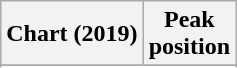<table class="wikitable sortable plainrowheaders" style="text-align:center">
<tr>
<th scope="col">Chart (2019)</th>
<th scope="col">Peak<br>position</th>
</tr>
<tr>
</tr>
<tr>
</tr>
<tr>
</tr>
<tr>
</tr>
<tr>
</tr>
<tr>
</tr>
<tr>
</tr>
</table>
